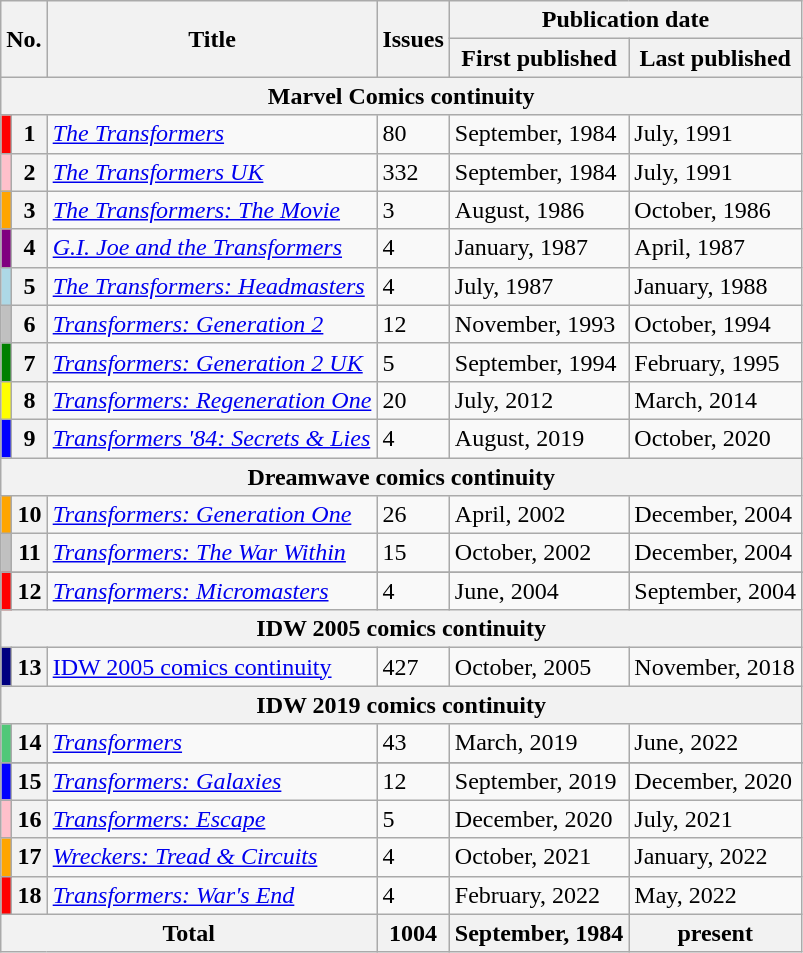<table class="wikitable sortable">
<tr>
<th colspan="2" rowspan="2">No.</th>
<th rowspan="2">Title</th>
<th rowspan="2">Issues</th>
<th colspan="2">Publication date</th>
</tr>
<tr>
<th>First published</th>
<th>Last published</th>
</tr>
<tr>
<th colspan="6">Marvel Comics continuity</th>
</tr>
<tr>
<th style="background:red;"></th>
<th>1</th>
<td><em><a href='#'>The Transformers</a></em></td>
<td>80</td>
<td>September, 1984</td>
<td>July, 1991</td>
</tr>
<tr>
<th style="background:pink;"></th>
<th>2</th>
<td><em><a href='#'>The Transformers UK</a></em></td>
<td>332</td>
<td>September, 1984</td>
<td>July, 1991</td>
</tr>
<tr>
<th style="background:orange;"></th>
<th>3</th>
<td><em><a href='#'>The Transformers: The Movie</a></em></td>
<td>3</td>
<td>August, 1986</td>
<td>October, 1986</td>
</tr>
<tr>
<th style="background:purple;"></th>
<th>4</th>
<td><em><a href='#'>G.I. Joe and the Transformers</a></em></td>
<td>4</td>
<td>January, 1987</td>
<td>April, 1987</td>
</tr>
<tr>
<th style="background:lightblue;"></th>
<th>5</th>
<td><em><a href='#'>The Transformers: Headmasters</a></em></td>
<td>4</td>
<td>July, 1987</td>
<td>January, 1988</td>
</tr>
<tr>
<th style="background:silver;"></th>
<th>6</th>
<td><em><a href='#'>Transformers: Generation 2</a></em></td>
<td>12</td>
<td>November, 1993</td>
<td>October, 1994</td>
</tr>
<tr>
<th style="background:green;"></th>
<th>7</th>
<td><em><a href='#'>Transformers: Generation 2 UK</a></em></td>
<td>5</td>
<td>September, 1994</td>
<td>February, 1995</td>
</tr>
<tr>
<th style="background:yellow;"></th>
<th>8</th>
<td><em><a href='#'>Transformers: Regeneration One</a></em></td>
<td>20</td>
<td>July, 2012</td>
<td>March, 2014</td>
</tr>
<tr>
<th style="background:blue;"></th>
<th>9</th>
<td><em><a href='#'>Transformers '84: Secrets & Lies</a></em></td>
<td>4</td>
<td>August, 2019</td>
<td>October, 2020</td>
</tr>
<tr>
<th colspan="6">Dreamwave comics continuity</th>
</tr>
<tr>
<th style="background:orange;"></th>
<th>10</th>
<td><em><a href='#'>Transformers: Generation One</a></em></td>
<td>26</td>
<td>April, 2002</td>
<td>December, 2004</td>
</tr>
<tr>
<th style="background:silver;"></th>
<th>11</th>
<td><em><a href='#'>Transformers: The War Within</a></em></td>
<td>15</td>
<td>October, 2002</td>
<td>December, 2004</td>
</tr>
<tr>
</tr>
<tr>
<th style="background:red;"></th>
<th>12</th>
<td><em><a href='#'>Transformers: Micromasters</a></em></td>
<td>4</td>
<td>June, 2004</td>
<td>September, 2004</td>
</tr>
<tr>
<th colspan="6">IDW 2005 comics continuity</th>
</tr>
<tr>
<th style="background:#000080;"></th>
<th>13</th>
<td><a href='#'>IDW 2005 comics continuity</a></td>
<td>427</td>
<td>October, 2005</td>
<td>November, 2018</td>
</tr>
<tr>
<th colspan="6">IDW 2019 comics continuity</th>
</tr>
<tr>
<th style="background:#50C878;"></th>
<th>14</th>
<td><em><a href='#'>Transformers</a></em></td>
<td>43</td>
<td>March, 2019</td>
<td>June, 2022</td>
</tr>
<tr>
</tr>
<tr>
<th style="background:blue;"></th>
<th>15</th>
<td><em><a href='#'>Transformers: Galaxies</a></em></td>
<td>12</td>
<td>September, 2019</td>
<td>December, 2020</td>
</tr>
<tr>
<th style="background:pink;"></th>
<th>16</th>
<td><em><a href='#'>Transformers: Escape</a></em></td>
<td>5</td>
<td>December, 2020</td>
<td>July, 2021</td>
</tr>
<tr>
<th style="background:orange;"></th>
<th>17</th>
<td><em><a href='#'>Wreckers: Tread & Circuits</a></em></td>
<td>4</td>
<td>October, 2021</td>
<td>January, 2022</td>
</tr>
<tr>
<th style="background:red;"></th>
<th>18</th>
<td><em><a href='#'>Transformers: War's End</a></em></td>
<td>4</td>
<td>February, 2022</td>
<td>May, 2022</td>
</tr>
<tr>
<th colspan="3">Total</th>
<th>1004</th>
<th>September, 1984</th>
<th>present</th>
</tr>
</table>
